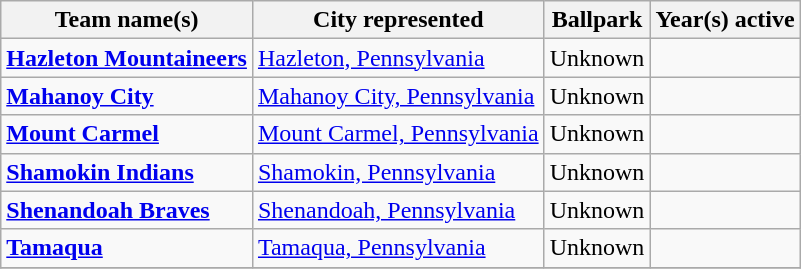<table class="wikitable">
<tr>
<th>Team name(s)</th>
<th>City represented</th>
<th>Ballpark</th>
<th>Year(s) active</th>
</tr>
<tr>
<td><strong><a href='#'>Hazleton Mountaineers</a></strong></td>
<td><a href='#'>Hazleton, Pennsylvania</a></td>
<td>Unknown</td>
<td></td>
</tr>
<tr>
<td><strong><a href='#'>Mahanoy City</a></strong></td>
<td><a href='#'>Mahanoy City, Pennsylvania</a></td>
<td>Unknown</td>
<td></td>
</tr>
<tr>
<td><strong><a href='#'>Mount Carmel</a></strong></td>
<td><a href='#'>Mount Carmel, Pennsylvania</a></td>
<td>Unknown</td>
<td></td>
</tr>
<tr>
<td><strong><a href='#'>Shamokin Indians</a></strong></td>
<td><a href='#'>Shamokin, Pennsylvania</a></td>
<td>Unknown</td>
<td></td>
</tr>
<tr>
<td><strong><a href='#'>Shenandoah Braves</a></strong></td>
<td><a href='#'>Shenandoah, Pennsylvania</a></td>
<td>Unknown</td>
<td></td>
</tr>
<tr>
<td><strong><a href='#'>Tamaqua</a></strong></td>
<td><a href='#'>Tamaqua, Pennsylvania</a></td>
<td>Unknown</td>
<td></td>
</tr>
<tr>
</tr>
</table>
